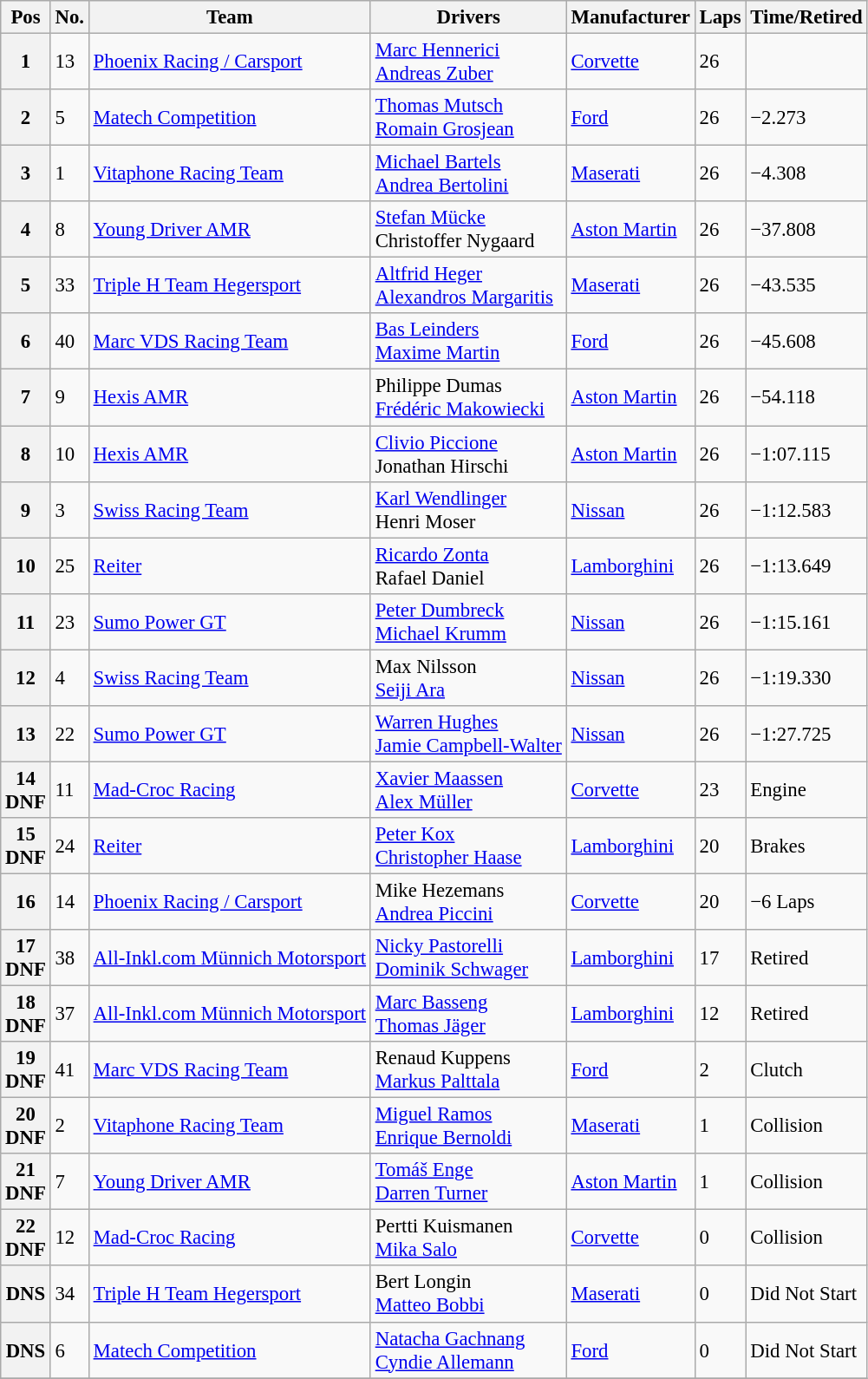<table class="wikitable" style="font-size: 95%;">
<tr>
<th>Pos</th>
<th>No.</th>
<th>Team</th>
<th>Drivers</th>
<th>Manufacturer</th>
<th>Laps</th>
<th>Time/Retired</th>
</tr>
<tr>
<th>1</th>
<td>13</td>
<td> <a href='#'>Phoenix Racing / Carsport</a></td>
<td> <a href='#'>Marc Hennerici</a><br> <a href='#'>Andreas Zuber</a></td>
<td><a href='#'>Corvette</a></td>
<td>26</td>
<td></td>
</tr>
<tr>
<th>2</th>
<td>5</td>
<td> <a href='#'>Matech Competition</a></td>
<td> <a href='#'>Thomas Mutsch</a><br> <a href='#'>Romain Grosjean</a></td>
<td><a href='#'>Ford</a></td>
<td>26</td>
<td>−2.273</td>
</tr>
<tr>
<th>3</th>
<td>1</td>
<td> <a href='#'>Vitaphone Racing Team</a></td>
<td> <a href='#'>Michael Bartels</a><br> <a href='#'>Andrea Bertolini</a></td>
<td><a href='#'>Maserati</a></td>
<td>26</td>
<td>−4.308</td>
</tr>
<tr>
<th>4</th>
<td>8</td>
<td> <a href='#'>Young Driver AMR</a></td>
<td> <a href='#'>Stefan Mücke</a><br> Christoffer Nygaard</td>
<td><a href='#'>Aston Martin</a></td>
<td>26</td>
<td>−37.808</td>
</tr>
<tr>
<th>5</th>
<td>33</td>
<td> <a href='#'>Triple H Team Hegersport</a></td>
<td> <a href='#'>Altfrid Heger</a><br> <a href='#'>Alexandros Margaritis</a></td>
<td><a href='#'>Maserati</a></td>
<td>26</td>
<td>−43.535</td>
</tr>
<tr>
<th>6</th>
<td>40</td>
<td> <a href='#'>Marc VDS Racing Team</a></td>
<td> <a href='#'>Bas Leinders</a><br> <a href='#'>Maxime Martin</a></td>
<td><a href='#'>Ford</a></td>
<td>26</td>
<td>−45.608</td>
</tr>
<tr>
<th>7</th>
<td>9</td>
<td> <a href='#'>Hexis AMR</a></td>
<td> Philippe Dumas<br> <a href='#'>Frédéric Makowiecki</a></td>
<td><a href='#'>Aston Martin</a></td>
<td>26</td>
<td>−54.118</td>
</tr>
<tr>
<th>8</th>
<td>10</td>
<td> <a href='#'>Hexis AMR</a></td>
<td> <a href='#'>Clivio Piccione</a><br> Jonathan Hirschi</td>
<td><a href='#'>Aston Martin</a></td>
<td>26</td>
<td>−1:07.115</td>
</tr>
<tr>
<th>9</th>
<td>3</td>
<td> <a href='#'>Swiss Racing Team</a></td>
<td> <a href='#'>Karl Wendlinger</a><br> Henri Moser</td>
<td><a href='#'>Nissan</a></td>
<td>26</td>
<td>−1:12.583</td>
</tr>
<tr>
<th>10</th>
<td>25</td>
<td> <a href='#'>Reiter</a></td>
<td> <a href='#'>Ricardo Zonta</a><br> Rafael Daniel</td>
<td><a href='#'>Lamborghini</a></td>
<td>26</td>
<td>−1:13.649</td>
</tr>
<tr>
<th>11</th>
<td>23</td>
<td> <a href='#'>Sumo Power GT</a></td>
<td> <a href='#'>Peter Dumbreck</a><br> <a href='#'>Michael Krumm</a></td>
<td><a href='#'>Nissan</a></td>
<td>26</td>
<td>−1:15.161</td>
</tr>
<tr>
<th>12</th>
<td>4</td>
<td> <a href='#'>Swiss Racing Team</a></td>
<td> Max Nilsson<br> <a href='#'>Seiji Ara</a></td>
<td><a href='#'>Nissan</a></td>
<td>26</td>
<td>−1:19.330</td>
</tr>
<tr>
<th>13</th>
<td>22</td>
<td> <a href='#'>Sumo Power GT</a></td>
<td> <a href='#'>Warren Hughes</a><br> <a href='#'>Jamie Campbell-Walter</a></td>
<td><a href='#'>Nissan</a></td>
<td>26</td>
<td>−1:27.725</td>
</tr>
<tr>
<th>14<br>DNF</th>
<td>11</td>
<td> <a href='#'>Mad-Croc Racing</a></td>
<td> <a href='#'>Xavier Maassen</a><br> <a href='#'>Alex Müller</a></td>
<td><a href='#'>Corvette</a></td>
<td>23</td>
<td>Engine</td>
</tr>
<tr>
<th>15<br>DNF</th>
<td>24</td>
<td> <a href='#'>Reiter</a></td>
<td> <a href='#'>Peter Kox</a><br> <a href='#'>Christopher Haase</a></td>
<td><a href='#'>Lamborghini</a></td>
<td>20</td>
<td>Brakes</td>
</tr>
<tr>
<th>16</th>
<td>14</td>
<td> <a href='#'>Phoenix Racing / Carsport</a></td>
<td> Mike Hezemans<br> <a href='#'>Andrea Piccini</a></td>
<td><a href='#'>Corvette</a></td>
<td>20</td>
<td>−6 Laps</td>
</tr>
<tr>
<th>17<br>DNF</th>
<td>38</td>
<td> <a href='#'>All-Inkl.com Münnich Motorsport</a></td>
<td> <a href='#'>Nicky Pastorelli</a><br> <a href='#'>Dominik Schwager</a></td>
<td><a href='#'>Lamborghini</a></td>
<td>17</td>
<td>Retired</td>
</tr>
<tr>
<th>18<br>DNF</th>
<td>37</td>
<td> <a href='#'>All-Inkl.com Münnich Motorsport</a></td>
<td> <a href='#'>Marc Basseng</a><br> <a href='#'>Thomas Jäger</a></td>
<td><a href='#'>Lamborghini</a></td>
<td>12</td>
<td>Retired</td>
</tr>
<tr>
<th>19<br>DNF</th>
<td>41</td>
<td> <a href='#'>Marc VDS Racing Team</a></td>
<td> Renaud Kuppens<br> <a href='#'>Markus Palttala</a></td>
<td><a href='#'>Ford</a></td>
<td>2</td>
<td>Clutch</td>
</tr>
<tr>
<th>20<br>DNF</th>
<td>2</td>
<td> <a href='#'>Vitaphone Racing Team</a></td>
<td> <a href='#'>Miguel Ramos</a><br> <a href='#'>Enrique Bernoldi</a></td>
<td><a href='#'>Maserati</a></td>
<td>1</td>
<td>Collision</td>
</tr>
<tr>
<th>21<br>DNF</th>
<td>7</td>
<td> <a href='#'>Young Driver AMR</a></td>
<td> <a href='#'>Tomáš Enge</a><br> <a href='#'>Darren Turner</a></td>
<td><a href='#'>Aston Martin</a></td>
<td>1</td>
<td>Collision</td>
</tr>
<tr>
<th>22<br>DNF</th>
<td>12</td>
<td> <a href='#'>Mad-Croc Racing</a></td>
<td> Pertti Kuismanen<br> <a href='#'>Mika Salo</a></td>
<td><a href='#'>Corvette</a></td>
<td>0</td>
<td>Collision</td>
</tr>
<tr>
<th>DNS</th>
<td>34</td>
<td> <a href='#'>Triple H Team Hegersport</a></td>
<td> Bert Longin<br> <a href='#'>Matteo Bobbi</a></td>
<td><a href='#'>Maserati</a></td>
<td>0</td>
<td>Did Not Start</td>
</tr>
<tr>
<th>DNS</th>
<td>6</td>
<td> <a href='#'>Matech Competition</a></td>
<td> <a href='#'>Natacha Gachnang</a><br> <a href='#'>Cyndie Allemann</a></td>
<td><a href='#'>Ford</a></td>
<td>0</td>
<td>Did Not Start</td>
</tr>
<tr>
</tr>
</table>
